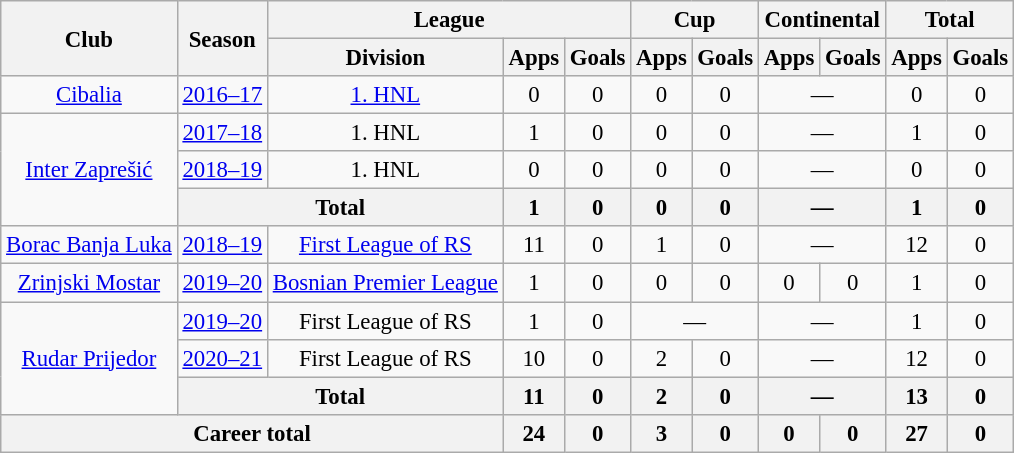<table class=wikitable style="text-align: center;font-size:95%">
<tr>
<th rowspan=2>Club</th>
<th rowspan=2>Season</th>
<th colspan=3>League</th>
<th colspan=2>Cup</th>
<th colspan=2>Continental</th>
<th colspan=2>Total</th>
</tr>
<tr>
<th>Division</th>
<th>Apps</th>
<th>Goals</th>
<th>Apps</th>
<th>Goals</th>
<th>Apps</th>
<th>Goals</th>
<th>Apps</th>
<th>Goals</th>
</tr>
<tr>
<td><a href='#'>Cibalia</a></td>
<td><a href='#'>2016–17</a></td>
<td><a href='#'>1. HNL</a></td>
<td>0</td>
<td>0</td>
<td>0</td>
<td>0</td>
<td colspan=2>—</td>
<td>0</td>
<td>0</td>
</tr>
<tr>
<td rowspan=3><a href='#'>Inter Zaprešić</a></td>
<td><a href='#'>2017–18</a></td>
<td>1. HNL</td>
<td>1</td>
<td>0</td>
<td>0</td>
<td>0</td>
<td colspan=2>—</td>
<td>1</td>
<td>0</td>
</tr>
<tr>
<td><a href='#'>2018–19</a></td>
<td>1. HNL</td>
<td>0</td>
<td>0</td>
<td>0</td>
<td>0</td>
<td colspan=2>—</td>
<td>0</td>
<td>0</td>
</tr>
<tr>
<th colspan=2>Total</th>
<th>1</th>
<th>0</th>
<th>0</th>
<th>0</th>
<th colspan=2>—</th>
<th>1</th>
<th>0</th>
</tr>
<tr>
<td><a href='#'>Borac Banja Luka</a></td>
<td><a href='#'>2018–19</a></td>
<td><a href='#'>First League of RS</a></td>
<td>11</td>
<td>0</td>
<td>1</td>
<td>0</td>
<td colspan=2>—</td>
<td>12</td>
<td>0</td>
</tr>
<tr>
<td><a href='#'>Zrinjski Mostar</a></td>
<td><a href='#'>2019–20</a></td>
<td><a href='#'>Bosnian Premier League</a></td>
<td>1</td>
<td>0</td>
<td>0</td>
<td>0</td>
<td>0</td>
<td>0</td>
<td>1</td>
<td>0</td>
</tr>
<tr>
<td rowspan=3><a href='#'>Rudar Prijedor</a></td>
<td><a href='#'>2019–20</a></td>
<td>First League of RS</td>
<td>1</td>
<td>0</td>
<td colspan=2>—</td>
<td colspan=2>—</td>
<td>1</td>
<td>0</td>
</tr>
<tr>
<td><a href='#'>2020–21</a></td>
<td>First League of RS</td>
<td>10</td>
<td>0</td>
<td>2</td>
<td>0</td>
<td colspan=2>—</td>
<td>12</td>
<td>0</td>
</tr>
<tr>
<th colspan=2>Total</th>
<th>11</th>
<th>0</th>
<th>2</th>
<th>0</th>
<th colspan=2>—</th>
<th>13</th>
<th>0</th>
</tr>
<tr>
<th colspan=3>Career total</th>
<th>24</th>
<th>0</th>
<th>3</th>
<th>0</th>
<th>0</th>
<th>0</th>
<th>27</th>
<th>0</th>
</tr>
</table>
